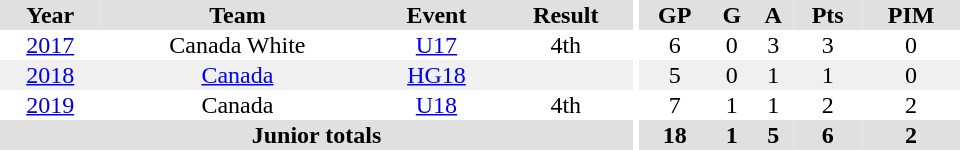<table border="0" cellpadding="1" cellspacing="0" ID="Table3" style="text-align:center; width:40em;">
<tr bgcolor="#e0e0e0">
<th>Year</th>
<th>Team</th>
<th>Event</th>
<th>Result</th>
<th rowspan="99" bgcolor="#ffffff"></th>
<th>GP</th>
<th>G</th>
<th>A</th>
<th>Pts</th>
<th>PIM</th>
</tr>
<tr>
<td><a href='#'>2017</a></td>
<td>Canada White</td>
<td><a href='#'>U17</a></td>
<td>4th</td>
<td>6</td>
<td>0</td>
<td>3</td>
<td>3</td>
<td>0</td>
</tr>
<tr bgcolor="#f0f0f0">
<td><a href='#'>2018</a></td>
<td><a href='#'>Canada</a></td>
<td><a href='#'>HG18</a></td>
<td></td>
<td>5</td>
<td>0</td>
<td>1</td>
<td>1</td>
<td>0</td>
</tr>
<tr>
<td><a href='#'>2019</a></td>
<td>Canada</td>
<td><a href='#'>U18</a></td>
<td>4th</td>
<td>7</td>
<td>1</td>
<td>1</td>
<td>2</td>
<td>2</td>
</tr>
<tr bgcolor="#e0e0e0">
<th colspan="4">Junior totals</th>
<th>18</th>
<th>1</th>
<th>5</th>
<th>6</th>
<th>2</th>
</tr>
</table>
